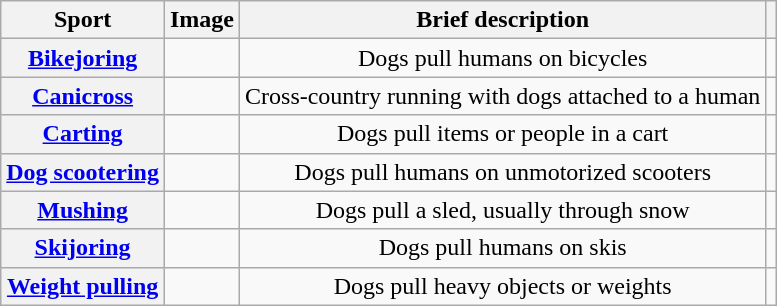<table class="wikitable sortable" style="text-align: center;">
<tr>
<th scope="col">Sport</th>
<th scope="col" class="unsortable">Image</th>
<th scope="col" class="unsortable">Brief description</th>
<th scope="col" class="unsortable"></th>
</tr>
<tr>
<th scope="row"><a href='#'>Bikejoring</a></th>
<td></td>
<td>Dogs pull humans on bicycles</td>
<td></td>
</tr>
<tr>
<th scope="row"><a href='#'>Canicross</a></th>
<td></td>
<td>Cross-country running with dogs attached to a human</td>
<td></td>
</tr>
<tr>
<th scope="row"><a href='#'>Carting</a></th>
<td></td>
<td>Dogs pull items or people in a cart</td>
<td></td>
</tr>
<tr>
<th scope="row"><a href='#'>Dog scootering</a></th>
<td></td>
<td>Dogs pull humans on unmotorized scooters</td>
<td></td>
</tr>
<tr>
<th scope="row"><a href='#'>Mushing</a></th>
<td></td>
<td>Dogs pull a sled, usually through snow</td>
<td></td>
</tr>
<tr>
<th scope="row"><a href='#'>Skijoring</a></th>
<td></td>
<td>Dogs pull humans on skis</td>
<td></td>
</tr>
<tr>
<th scope="row"><a href='#'>Weight pulling</a></th>
<td></td>
<td>Dogs pull heavy objects or weights</td>
<td></td>
</tr>
</table>
